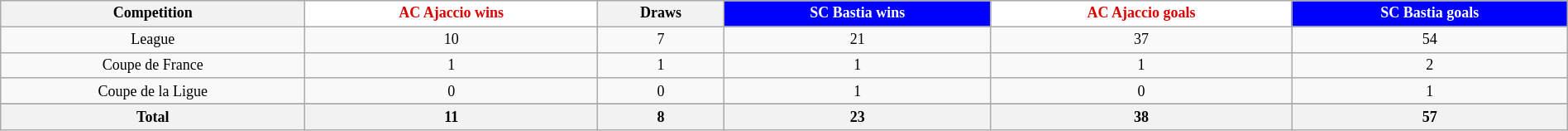<table class="wikitable" style="text-align: center; width: 100%; font-size: 12px">
<tr>
<th>Competition</th>
<th style="background:#FFFFFF; color:#E00000">AC Ajaccio wins</th>
<th>Draws</th>
<th style="background:#0000FF; color:white">SC Bastia wins</th>
<th style="background:#FFFFFF; color:#E00000">AC Ajaccio goals</th>
<th style="background:#0000FF; color:white">SC Bastia goals</th>
</tr>
<tr>
<td>League</td>
<td>10</td>
<td>7</td>
<td>21</td>
<td>37</td>
<td>54</td>
</tr>
<tr>
<td>Coupe de France</td>
<td>1</td>
<td>1</td>
<td>1</td>
<td>1</td>
<td>2</td>
</tr>
<tr>
<td>Coupe de la Ligue</td>
<td>0</td>
<td>0</td>
<td>1</td>
<td>0</td>
<td>1</td>
</tr>
<tr>
</tr>
<tr class="sortbottom">
<th>Total</th>
<th>11</th>
<th>8</th>
<th>23</th>
<th>38</th>
<th>57</th>
</tr>
</table>
